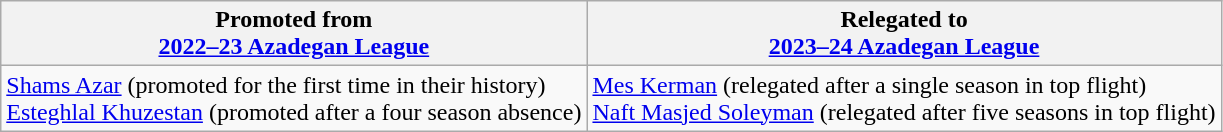<table class="wikitable">
<tr>
<th>Promoted from<br><a href='#'>2022–23 Azadegan League</a></th>
<th>Relegated to<br><a href='#'>2023–24 Azadegan League</a></th>
</tr>
<tr>
<td><a href='#'>Shams Azar</a> (promoted for the first time in their history) <br> <a href='#'>Esteghlal Khuzestan</a> (promoted after a four season absence)</td>
<td><a href='#'>Mes Kerman</a> (relegated after a single season in top flight) <br> <a href='#'>Naft Masjed Soleyman</a> (relegated after five seasons in top flight)</td>
</tr>
</table>
